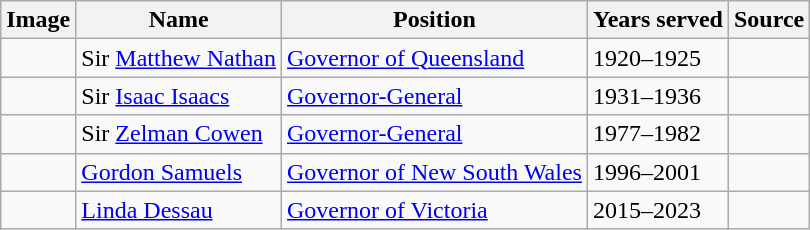<table class="wikitable">
<tr>
<th>Image</th>
<th>Name</th>
<th>Position</th>
<th>Years served</th>
<th>Source</th>
</tr>
<tr>
<td></td>
<td>Sir <a href='#'>Matthew Nathan</a></td>
<td><a href='#'>Governor of Queensland</a></td>
<td>1920–1925</td>
<td></td>
</tr>
<tr>
<td></td>
<td>Sir <a href='#'>Isaac Isaacs</a></td>
<td><a href='#'>Governor-General</a></td>
<td>1931–1936</td>
<td></td>
</tr>
<tr>
<td></td>
<td>Sir <a href='#'>Zelman Cowen</a></td>
<td><a href='#'>Governor-General</a></td>
<td>1977–1982</td>
<td></td>
</tr>
<tr>
<td></td>
<td><a href='#'>Gordon Samuels</a></td>
<td><a href='#'>Governor of New South Wales</a></td>
<td>1996–2001</td>
<td></td>
</tr>
<tr>
<td></td>
<td><a href='#'>Linda Dessau</a></td>
<td><a href='#'>Governor of Victoria</a></td>
<td>2015–2023</td>
<td></td>
</tr>
</table>
